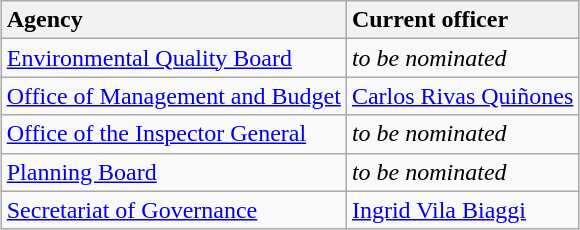<table class="wikitable sortable" style="margin: 0 auto">
<tr>
<th style="text-align: left">Agency</th>
<th style="text-align: left">Current officer</th>
</tr>
<tr>
<td><a href='#'>Environmental Quality Board</a></td>
<td><em>to be nominated</em></td>
</tr>
<tr>
<td><a href='#'>Office of Management and Budget</a></td>
<td><a href='#'>Carlos Rivas Quiñones</a></td>
</tr>
<tr>
<td><a href='#'>Office of the Inspector General</a></td>
<td><em>to be nominated</em></td>
</tr>
<tr>
<td><a href='#'>Planning Board</a></td>
<td><em>to be nominated</em></td>
</tr>
<tr>
<td><a href='#'>Secretariat of Governance</a></td>
<td><a href='#'>Ingrid Vila Biaggi</a></td>
</tr>
</table>
